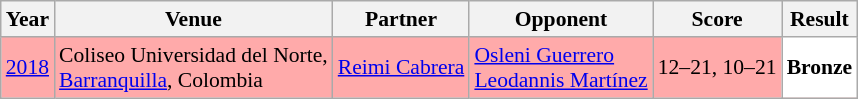<table class="sortable wikitable" style="font-size: 90%;">
<tr>
<th>Year</th>
<th>Venue</th>
<th>Partner</th>
<th>Opponent</th>
<th>Score</th>
<th>Result</th>
</tr>
<tr style="background:#FFAAAA">
<td align="center"><a href='#'>2018</a></td>
<td align="left">Coliseo Universidad del Norte,<br><a href='#'>Barranquilla</a>, Colombia</td>
<td align="left"> <a href='#'>Reimi Cabrera</a></td>
<td align="left"> <a href='#'>Osleni Guerrero</a> <br>  <a href='#'>Leodannis Martínez</a></td>
<td align="left">12–21, 10–21</td>
<td style="text-align:left; background:white"> <strong>Bronze</strong></td>
</tr>
</table>
